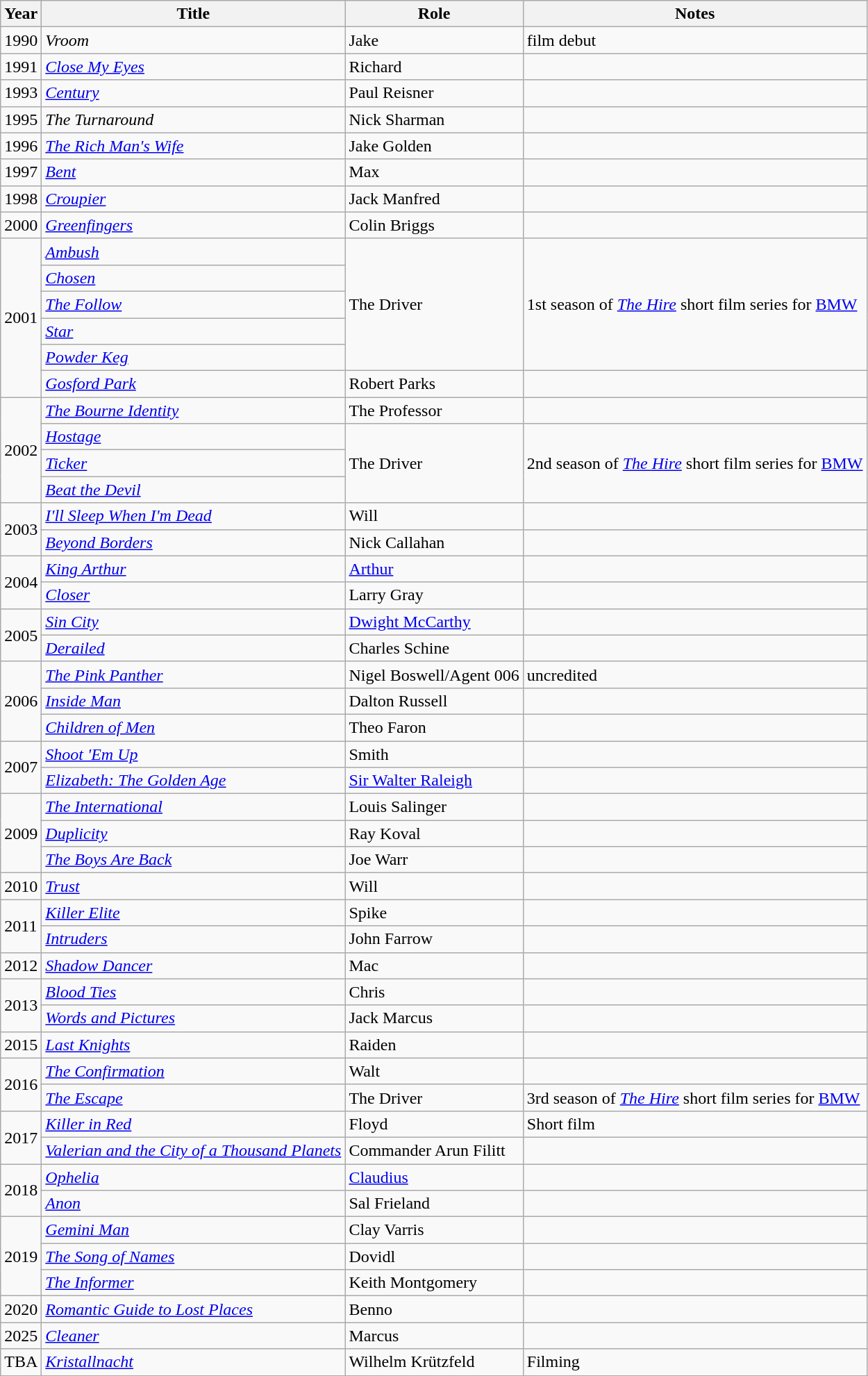<table class="wikitable sortable">
<tr>
<th>Year</th>
<th>Title</th>
<th>Role</th>
<th>Notes</th>
</tr>
<tr>
<td>1990</td>
<td><em>Vroom</em></td>
<td>Jake</td>
<td>film debut</td>
</tr>
<tr>
<td>1991</td>
<td><em><a href='#'>Close My Eyes</a></em></td>
<td>Richard</td>
<td></td>
</tr>
<tr>
<td>1993</td>
<td><em><a href='#'>Century</a></em></td>
<td>Paul Reisner</td>
<td></td>
</tr>
<tr>
<td>1995</td>
<td><em>The Turnaround</em></td>
<td>Nick Sharman</td>
<td></td>
</tr>
<tr>
<td>1996</td>
<td><em><a href='#'>The Rich Man's Wife</a></em></td>
<td>Jake Golden</td>
<td></td>
</tr>
<tr>
<td>1997</td>
<td><em><a href='#'>Bent</a></em></td>
<td>Max</td>
<td></td>
</tr>
<tr>
<td>1998</td>
<td><em><a href='#'>Croupier</a></em></td>
<td>Jack Manfred</td>
<td></td>
</tr>
<tr>
<td>2000</td>
<td><em><a href='#'>Greenfingers</a></em></td>
<td>Colin Briggs</td>
<td></td>
</tr>
<tr>
<td rowspan="6">2001</td>
<td><em><a href='#'>Ambush</a></em></td>
<td rowspan="5">The Driver</td>
<td rowspan="5">1st season of <em><a href='#'>The Hire</a></em> short film series for <a href='#'>BMW</a></td>
</tr>
<tr>
<td><em><a href='#'>Chosen</a></em></td>
</tr>
<tr>
<td><em><a href='#'>The Follow</a></em></td>
</tr>
<tr>
<td><em><a href='#'>Star</a></em></td>
</tr>
<tr>
<td><em><a href='#'>Powder Keg</a></em></td>
</tr>
<tr>
<td><em><a href='#'>Gosford Park</a></em></td>
<td>Robert Parks</td>
<td></td>
</tr>
<tr>
<td rowspan="4">2002</td>
<td><em><a href='#'>The Bourne Identity</a></em></td>
<td>The Professor</td>
<td></td>
</tr>
<tr>
<td><em><a href='#'>Hostage</a></em></td>
<td rowspan="3">The Driver</td>
<td rowspan="3">2nd season of <em><a href='#'>The Hire</a></em> short film series for <a href='#'>BMW</a></td>
</tr>
<tr>
<td><em><a href='#'>Ticker</a></em></td>
</tr>
<tr>
<td><em><a href='#'>Beat the Devil</a></em></td>
</tr>
<tr>
<td rowspan="2">2003</td>
<td><em><a href='#'>I'll Sleep When I'm Dead</a></em></td>
<td>Will</td>
<td></td>
</tr>
<tr>
<td><em><a href='#'>Beyond Borders</a></em></td>
<td>Nick Callahan</td>
<td></td>
</tr>
<tr>
<td rowspan="2">2004</td>
<td><em><a href='#'>King Arthur</a></em></td>
<td><a href='#'>Arthur</a></td>
<td></td>
</tr>
<tr>
<td><em><a href='#'>Closer</a></em></td>
<td>Larry Gray</td>
<td></td>
</tr>
<tr>
<td rowspan="2">2005</td>
<td><em><a href='#'>Sin City</a></em></td>
<td><a href='#'>Dwight McCarthy</a></td>
<td></td>
</tr>
<tr>
<td><em><a href='#'>Derailed</a></em></td>
<td>Charles Schine</td>
<td></td>
</tr>
<tr>
<td rowspan="3">2006</td>
<td><em><a href='#'>The Pink Panther</a></em></td>
<td>Nigel Boswell/Agent 006</td>
<td>uncredited</td>
</tr>
<tr>
<td><em><a href='#'>Inside Man</a></em></td>
<td>Dalton Russell</td>
<td></td>
</tr>
<tr>
<td><em><a href='#'>Children of Men</a></em></td>
<td>Theo Faron</td>
<td></td>
</tr>
<tr>
<td rowspan="2">2007</td>
<td><em><a href='#'>Shoot 'Em Up</a></em></td>
<td>Smith</td>
<td></td>
</tr>
<tr>
<td><em><a href='#'>Elizabeth: The Golden Age</a></em></td>
<td><a href='#'>Sir Walter Raleigh</a></td>
<td></td>
</tr>
<tr>
<td rowspan="3">2009</td>
<td><em><a href='#'>The International</a></em></td>
<td>Louis Salinger</td>
<td></td>
</tr>
<tr>
<td><em><a href='#'>Duplicity</a></em></td>
<td>Ray Koval</td>
<td></td>
</tr>
<tr>
<td><em><a href='#'>The Boys Are Back</a></em></td>
<td>Joe Warr</td>
<td></td>
</tr>
<tr>
<td>2010</td>
<td><em><a href='#'>Trust</a></em></td>
<td>Will</td>
<td></td>
</tr>
<tr>
<td rowspan="2">2011</td>
<td><em><a href='#'>Killer Elite</a></em></td>
<td>Spike</td>
<td></td>
</tr>
<tr>
<td><em><a href='#'>Intruders</a></em></td>
<td>John Farrow</td>
<td></td>
</tr>
<tr>
<td>2012</td>
<td><em><a href='#'>Shadow Dancer</a></em></td>
<td>Mac</td>
<td></td>
</tr>
<tr>
<td rowspan="2">2013</td>
<td><em><a href='#'>Blood Ties</a></em></td>
<td>Chris</td>
<td></td>
</tr>
<tr>
<td><em><a href='#'>Words and Pictures</a></em></td>
<td>Jack Marcus</td>
<td></td>
</tr>
<tr>
<td>2015</td>
<td><em><a href='#'>Last Knights</a></em></td>
<td>Raiden</td>
<td></td>
</tr>
<tr>
<td rowspan="2">2016</td>
<td><em><a href='#'>The Confirmation</a></em></td>
<td>Walt</td>
<td></td>
</tr>
<tr>
<td><em><a href='#'>The Escape</a></em></td>
<td>The Driver</td>
<td>3rd season of <em><a href='#'>The Hire</a></em> short film series for <a href='#'>BMW</a></td>
</tr>
<tr>
<td rowspan="2">2017</td>
<td><em><a href='#'>Killer in Red</a></em></td>
<td>Floyd</td>
<td>Short film</td>
</tr>
<tr>
<td><em><a href='#'>Valerian and the City of a Thousand Planets</a></em></td>
<td>Commander Arun Filitt</td>
<td></td>
</tr>
<tr>
<td rowspan="2">2018</td>
<td><em><a href='#'>Ophelia</a></em></td>
<td><a href='#'>Claudius</a></td>
<td></td>
</tr>
<tr>
<td><em><a href='#'>Anon</a></em></td>
<td>Sal Frieland</td>
<td></td>
</tr>
<tr>
<td rowspan=3>2019</td>
<td><em><a href='#'>Gemini Man</a></em></td>
<td>Clay Varris</td>
<td></td>
</tr>
<tr>
<td><em><a href='#'>The Song of Names</a></em></td>
<td>Dovidl</td>
<td></td>
</tr>
<tr>
<td><em><a href='#'>The Informer</a></em></td>
<td>Keith Montgomery</td>
<td></td>
</tr>
<tr>
<td>2020</td>
<td><em><a href='#'>Romantic Guide to Lost Places</a></em></td>
<td>Benno</td>
<td></td>
</tr>
<tr>
<td>2025</td>
<td><em><a href='#'>Cleaner</a></em></td>
<td>Marcus</td>
<td></td>
</tr>
<tr>
<td>TBA</td>
<td><em><a href='#'> Kristallnacht</a></em></td>
<td>Wilhelm Krützfeld</td>
<td>Filming</td>
</tr>
<tr>
</tr>
</table>
